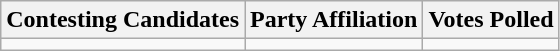<table class="wikitable sortable">
<tr>
<th>Contesting Candidates</th>
<th>Party Affiliation</th>
<th>Votes Polled</th>
</tr>
<tr>
<td></td>
<td></td>
<td></td>
</tr>
</table>
